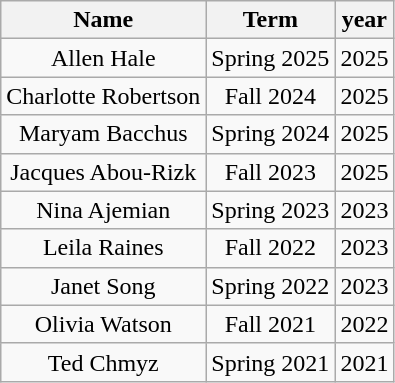<table class="wikitable" style="text-align:center;">
<tr>
<th>Name</th>
<th>Term</th>
<th> year</th>
</tr>
<tr>
<td>Allen Hale</td>
<td>Spring 2025</td>
<td>2025</td>
</tr>
<tr>
<td>Charlotte Robertson</td>
<td>Fall 2024</td>
<td>2025</td>
</tr>
<tr>
<td>Maryam Bacchus</td>
<td>Spring 2024</td>
<td>2025</td>
</tr>
<tr>
<td>Jacques Abou-Rizk</td>
<td>Fall 2023</td>
<td>2025</td>
</tr>
<tr>
<td>Nina Ajemian</td>
<td>Spring 2023</td>
<td>2023</td>
</tr>
<tr>
<td>Leila Raines</td>
<td>Fall 2022</td>
<td>2023</td>
</tr>
<tr>
<td>Janet Song</td>
<td>Spring 2022</td>
<td>2023</td>
</tr>
<tr>
<td>Olivia Watson</td>
<td>Fall 2021</td>
<td>2022</td>
</tr>
<tr>
<td>Ted Chmyz</td>
<td>Spring 2021</td>
<td>2021</td>
</tr>
</table>
